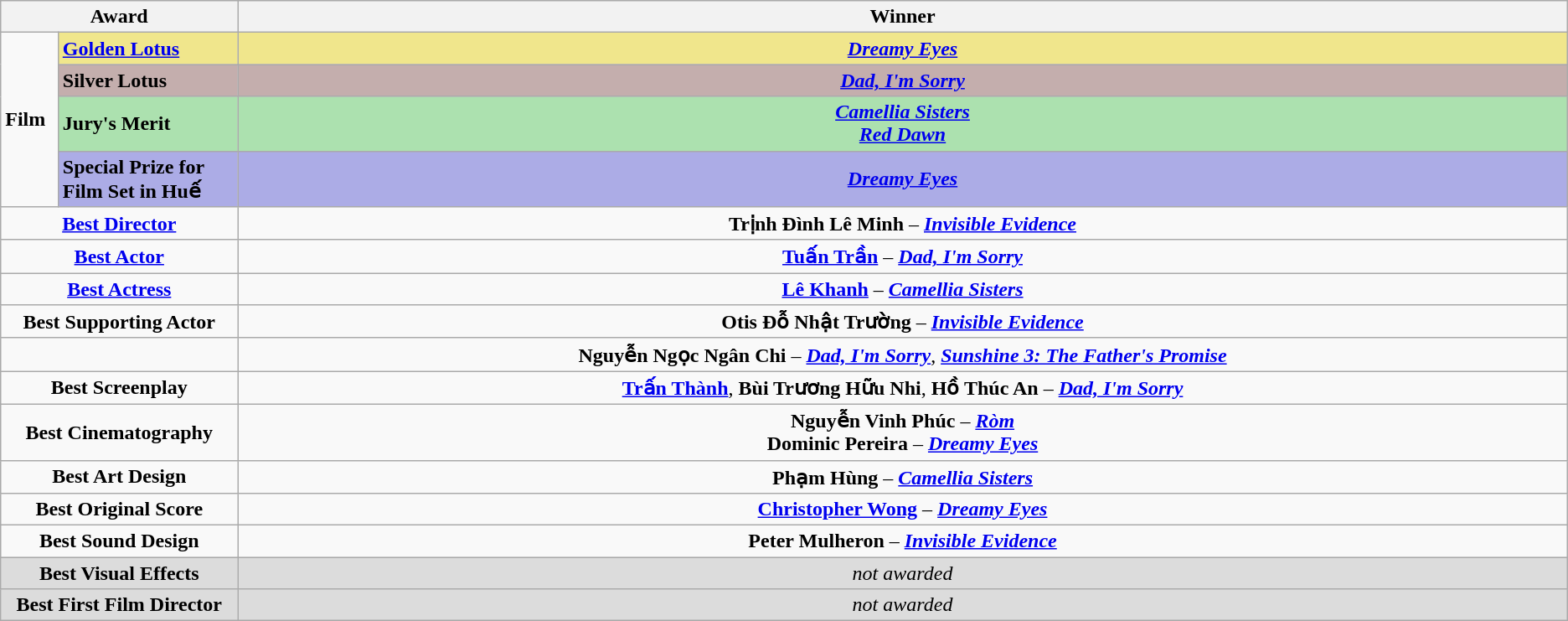<table class=wikitable>
<tr>
<th width="12%" colspan="2">Award</th>
<th width="76%">Winner</th>
</tr>
<tr>
<td rowspan="4"><strong>Film</strong></td>
<td style="background:#F0E68C"><strong><a href='#'>Golden Lotus</a></strong></td>
<td style="background:#F0E68C" align=center><strong><em><a href='#'>Dreamy Eyes</a></em></strong></td>
</tr>
<tr>
<td style="background:#C4AEAD"><strong>Silver Lotus</strong></td>
<td style="background:#C4AEAD" align=center><strong><em><a href='#'>Dad, I'm Sorry</a></em></strong></td>
</tr>
<tr>
<td style="background:#ACE1AF"><strong>Jury's Merit</strong></td>
<td style="background:#ACE1AF" align=center><strong><em><a href='#'>Camellia Sisters</a></em></strong><br><strong><em><a href='#'>Red Dawn</a></em></strong></td>
</tr>
<tr>
<td style="background:#ACACE6"><strong>Special Prize for Film Set in Huế</strong></td>
<td style="background:#ACACE6" align=center><strong><em><a href='#'>Dreamy Eyes</a></em></strong></td>
</tr>
<tr>
<td colspan="2" align=center><strong><a href='#'>Best Director</a></strong></td>
<td align=center><strong>Trịnh Đình Lê Minh</strong> – <strong><em><a href='#'>Invisible Evidence</a></em></strong></td>
</tr>
<tr>
<td colspan="2" align=center><strong><a href='#'>Best Actor</a></strong></td>
<td align=center><strong><a href='#'>Tuấn Trần</a></strong> – <strong><em><a href='#'>Dad, I'm Sorry</a></em></strong></td>
</tr>
<tr>
<td colspan="2" align=center><strong><a href='#'>Best Actress</a></strong></td>
<td align=center><strong><a href='#'>Lê Khanh</a></strong> – <strong><em><a href='#'>Camellia Sisters</a></em></strong></td>
</tr>
<tr>
<td colspan="2" align=center><strong>Best Supporting Actor</strong></td>
<td align=center><strong>Otis Đỗ Nhật Trường</strong> – <strong><em><a href='#'>Invisible Evidence</a></em></strong></td>
</tr>
<tr>
<td colspan="2" align=center><strong></strong></td>
<td align=center><strong>Nguyễn Ngọc Ngân Chi</strong> – <strong><em><a href='#'>Dad, I'm Sorry</a></em></strong>, <strong><em><a href='#'>Sunshine 3: The Father's Promise</a></em></strong></td>
</tr>
<tr>
<td colspan="2" align=center><strong>Best Screenplay</strong></td>
<td align=center><strong><a href='#'>Trấn Thành</a></strong>, <strong>Bùi Trương Hữu Nhi</strong>, <strong>Hồ Thúc An</strong> – <strong><em><a href='#'>Dad, I'm Sorry</a></em></strong></td>
</tr>
<tr>
<td colspan="2" align=center><strong>Best Cinematography</strong></td>
<td align=center><strong>Nguyễn Vinh Phúc</strong> – <strong><em><a href='#'>Ròm</a></em></strong><br><strong>Dominic Pereira</strong> – <strong><em><a href='#'>Dreamy Eyes</a></em></strong></td>
</tr>
<tr>
<td colspan="2" align=center><strong>Best Art Design</strong></td>
<td align=center><strong>Phạm Hùng</strong> – <strong><em><a href='#'>Camellia Sisters</a></em></strong></td>
</tr>
<tr>
<td colspan="2" align=center><strong>Best Original Score</strong></td>
<td align=center><strong><a href='#'>Christopher Wong</a></strong> – <strong><em><a href='#'>Dreamy Eyes</a></em></strong></td>
</tr>
<tr>
<td colspan="2" align=center><strong>Best Sound Design</strong></td>
<td align=center><strong>Peter Mulheron</strong> – <strong><em><a href='#'>Invisible Evidence</a></em></strong></td>
</tr>
<tr>
<td colspan="2" align=center style="background:#DCDCDC"><strong>Best Visual Effects</strong></td>
<td align=center style="background:#DCDCDC"><em>not awarded</em></td>
</tr>
<tr>
<td colspan="2" align=center style="background:#DCDCDC"><strong>Best First Film Director</strong></td>
<td align=center style="background:#DCDCDC"><em>not awarded</em></td>
</tr>
</table>
